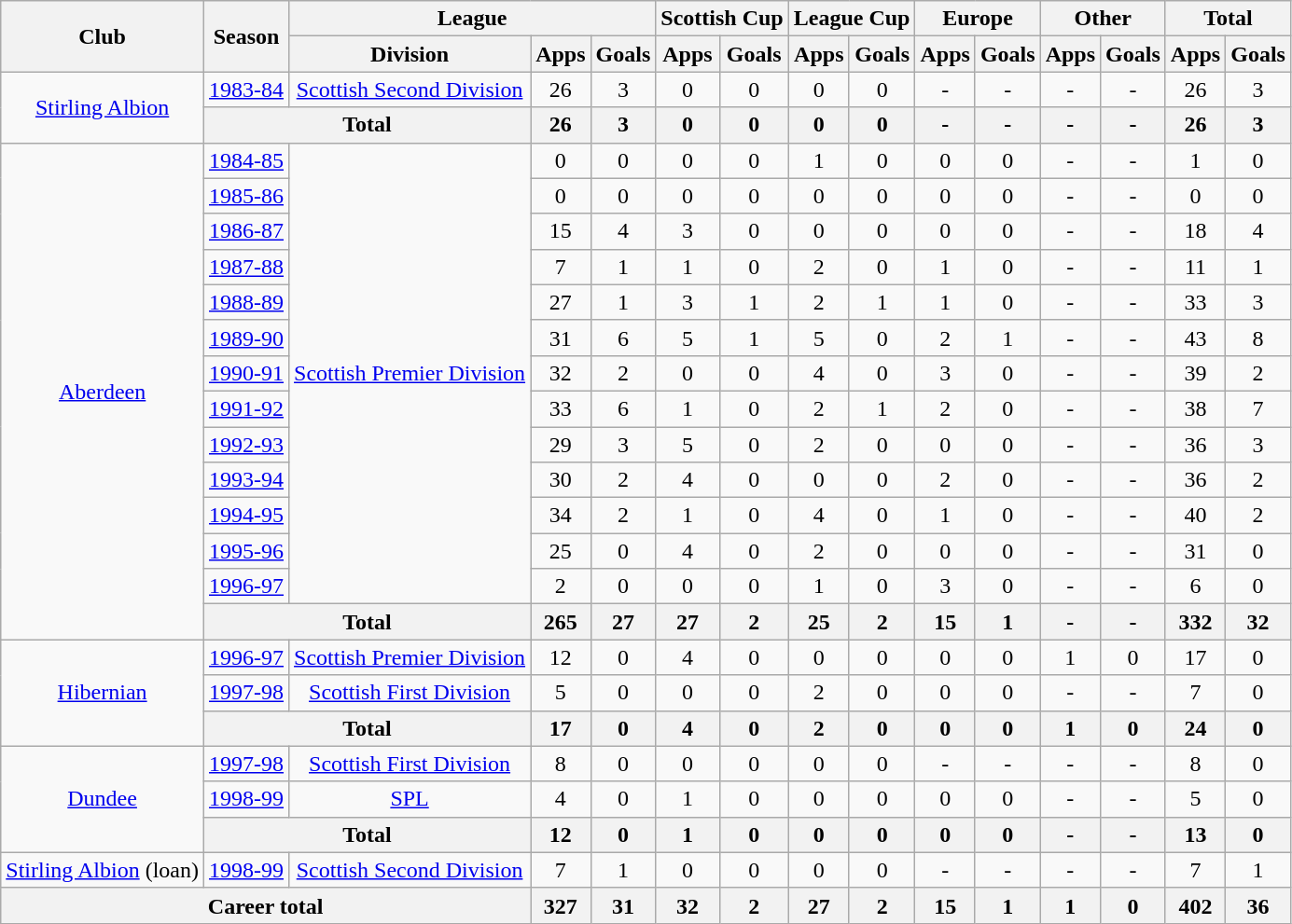<table class="wikitable" style="text-align:center">
<tr>
<th rowspan="2">Club</th>
<th rowspan="2">Season</th>
<th colspan="3">League</th>
<th colspan="2">Scottish Cup</th>
<th colspan="2">League Cup</th>
<th colspan="2">Europe</th>
<th colspan="2">Other</th>
<th colspan="2">Total</th>
</tr>
<tr>
<th>Division</th>
<th>Apps</th>
<th>Goals</th>
<th>Apps</th>
<th>Goals</th>
<th>Apps</th>
<th>Goals</th>
<th>Apps</th>
<th>Goals</th>
<th>Apps</th>
<th>Goals</th>
<th>Apps</th>
<th>Goals</th>
</tr>
<tr>
<td rowspan="2"><a href='#'>Stirling Albion</a></td>
<td><a href='#'>1983-84</a></td>
<td><a href='#'>Scottish Second Division</a></td>
<td>26</td>
<td>3</td>
<td>0</td>
<td>0</td>
<td>0</td>
<td>0</td>
<td>-</td>
<td>-</td>
<td>-</td>
<td>-</td>
<td>26</td>
<td>3</td>
</tr>
<tr>
<th colspan="2">Total</th>
<th>26</th>
<th>3</th>
<th>0</th>
<th>0</th>
<th>0</th>
<th>0</th>
<th>-</th>
<th>-</th>
<th>-</th>
<th>-</th>
<th>26</th>
<th>3</th>
</tr>
<tr>
<td rowspan="14"><a href='#'>Aberdeen</a></td>
<td><a href='#'>1984-85</a></td>
<td rowspan="13"><a href='#'>Scottish Premier Division</a></td>
<td>0</td>
<td>0</td>
<td>0</td>
<td>0</td>
<td>1</td>
<td>0</td>
<td>0</td>
<td>0</td>
<td>-</td>
<td>-</td>
<td>1</td>
<td>0</td>
</tr>
<tr>
<td><a href='#'>1985-86</a></td>
<td>0</td>
<td>0</td>
<td>0</td>
<td>0</td>
<td>0</td>
<td>0</td>
<td>0</td>
<td>0</td>
<td>-</td>
<td>-</td>
<td>0</td>
<td>0</td>
</tr>
<tr>
<td><a href='#'>1986-87</a></td>
<td>15</td>
<td>4</td>
<td>3</td>
<td>0</td>
<td>0</td>
<td>0</td>
<td>0</td>
<td>0</td>
<td>-</td>
<td>-</td>
<td>18</td>
<td>4</td>
</tr>
<tr>
<td><a href='#'>1987-88</a></td>
<td>7</td>
<td>1</td>
<td>1</td>
<td>0</td>
<td>2</td>
<td>0</td>
<td>1</td>
<td>0</td>
<td>-</td>
<td>-</td>
<td>11</td>
<td>1</td>
</tr>
<tr>
<td><a href='#'>1988-89</a></td>
<td>27</td>
<td>1</td>
<td>3</td>
<td>1</td>
<td>2</td>
<td>1</td>
<td>1</td>
<td>0</td>
<td>-</td>
<td>-</td>
<td>33</td>
<td>3</td>
</tr>
<tr>
<td><a href='#'>1989-90</a></td>
<td>31</td>
<td>6</td>
<td>5</td>
<td>1</td>
<td>5</td>
<td>0</td>
<td>2</td>
<td>1</td>
<td>-</td>
<td>-</td>
<td>43</td>
<td>8</td>
</tr>
<tr>
<td><a href='#'>1990-91</a></td>
<td>32</td>
<td>2</td>
<td>0</td>
<td>0</td>
<td>4</td>
<td>0</td>
<td>3</td>
<td>0</td>
<td>-</td>
<td>-</td>
<td>39</td>
<td>2</td>
</tr>
<tr>
<td><a href='#'>1991-92</a></td>
<td>33</td>
<td>6</td>
<td>1</td>
<td>0</td>
<td>2</td>
<td>1</td>
<td>2</td>
<td>0</td>
<td>-</td>
<td>-</td>
<td>38</td>
<td>7</td>
</tr>
<tr>
<td><a href='#'>1992-93</a></td>
<td>29</td>
<td>3</td>
<td>5</td>
<td>0</td>
<td>2</td>
<td>0</td>
<td>0</td>
<td>0</td>
<td>-</td>
<td>-</td>
<td>36</td>
<td>3</td>
</tr>
<tr>
<td><a href='#'>1993-94</a></td>
<td>30</td>
<td>2</td>
<td>4</td>
<td>0</td>
<td>0</td>
<td>0</td>
<td>2</td>
<td>0</td>
<td>-</td>
<td>-</td>
<td>36</td>
<td>2</td>
</tr>
<tr>
<td><a href='#'>1994-95</a></td>
<td>34</td>
<td>2</td>
<td>1</td>
<td>0</td>
<td>4</td>
<td>0</td>
<td>1</td>
<td>0</td>
<td>-</td>
<td>-</td>
<td>40</td>
<td>2</td>
</tr>
<tr>
<td><a href='#'>1995-96</a></td>
<td>25</td>
<td>0</td>
<td>4</td>
<td>0</td>
<td>2</td>
<td>0</td>
<td>0</td>
<td>0</td>
<td>-</td>
<td>-</td>
<td>31</td>
<td>0</td>
</tr>
<tr>
<td><a href='#'>1996-97</a></td>
<td>2</td>
<td>0</td>
<td>0</td>
<td>0</td>
<td>1</td>
<td>0</td>
<td>3</td>
<td>0</td>
<td>-</td>
<td>-</td>
<td>6</td>
<td>0</td>
</tr>
<tr>
<th colspan="2">Total</th>
<th>265</th>
<th>27</th>
<th>27</th>
<th>2</th>
<th>25</th>
<th>2</th>
<th>15</th>
<th>1</th>
<th>-</th>
<th>-</th>
<th>332</th>
<th>32</th>
</tr>
<tr>
<td rowspan="3"><a href='#'>Hibernian</a></td>
<td><a href='#'>1996-97</a></td>
<td><a href='#'>Scottish Premier Division</a></td>
<td>12</td>
<td>0</td>
<td>4</td>
<td>0</td>
<td>0</td>
<td>0</td>
<td>0</td>
<td>0</td>
<td>1</td>
<td>0</td>
<td>17</td>
<td>0</td>
</tr>
<tr>
<td><a href='#'>1997-98</a></td>
<td><a href='#'>Scottish First Division</a></td>
<td>5</td>
<td>0</td>
<td>0</td>
<td>0</td>
<td>2</td>
<td>0</td>
<td>0</td>
<td>0</td>
<td>-</td>
<td>-</td>
<td>7</td>
<td>0</td>
</tr>
<tr>
<th colspan="2">Total</th>
<th>17</th>
<th>0</th>
<th>4</th>
<th>0</th>
<th>2</th>
<th>0</th>
<th>0</th>
<th>0</th>
<th>1</th>
<th>0</th>
<th>24</th>
<th>0</th>
</tr>
<tr>
<td rowspan="3"><a href='#'>Dundee</a></td>
<td><a href='#'>1997-98</a></td>
<td><a href='#'>Scottish First Division</a></td>
<td>8</td>
<td>0</td>
<td>0</td>
<td>0</td>
<td>0</td>
<td>0</td>
<td>-</td>
<td>-</td>
<td>-</td>
<td>-</td>
<td>8</td>
<td>0</td>
</tr>
<tr>
<td><a href='#'>1998-99</a></td>
<td><a href='#'>SPL</a></td>
<td>4</td>
<td>0</td>
<td>1</td>
<td>0</td>
<td>0</td>
<td>0</td>
<td>0</td>
<td>0</td>
<td>-</td>
<td>-</td>
<td>5</td>
<td>0</td>
</tr>
<tr>
<th colspan="2">Total</th>
<th>12</th>
<th>0</th>
<th>1</th>
<th>0</th>
<th>0</th>
<th>0</th>
<th>0</th>
<th>0</th>
<th>-</th>
<th>-</th>
<th>13</th>
<th>0</th>
</tr>
<tr>
<td><a href='#'>Stirling Albion</a> (loan)</td>
<td><a href='#'>1998-99</a></td>
<td><a href='#'>Scottish Second Division</a></td>
<td>7</td>
<td>1</td>
<td>0</td>
<td>0</td>
<td>0</td>
<td>0</td>
<td>-</td>
<td>-</td>
<td>-</td>
<td>-</td>
<td>7</td>
<td>1</td>
</tr>
<tr>
<th colspan="3">Career total</th>
<th>327</th>
<th>31</th>
<th>32</th>
<th>2</th>
<th>27</th>
<th>2</th>
<th>15</th>
<th>1</th>
<th>1</th>
<th>0</th>
<th>402</th>
<th>36</th>
</tr>
</table>
